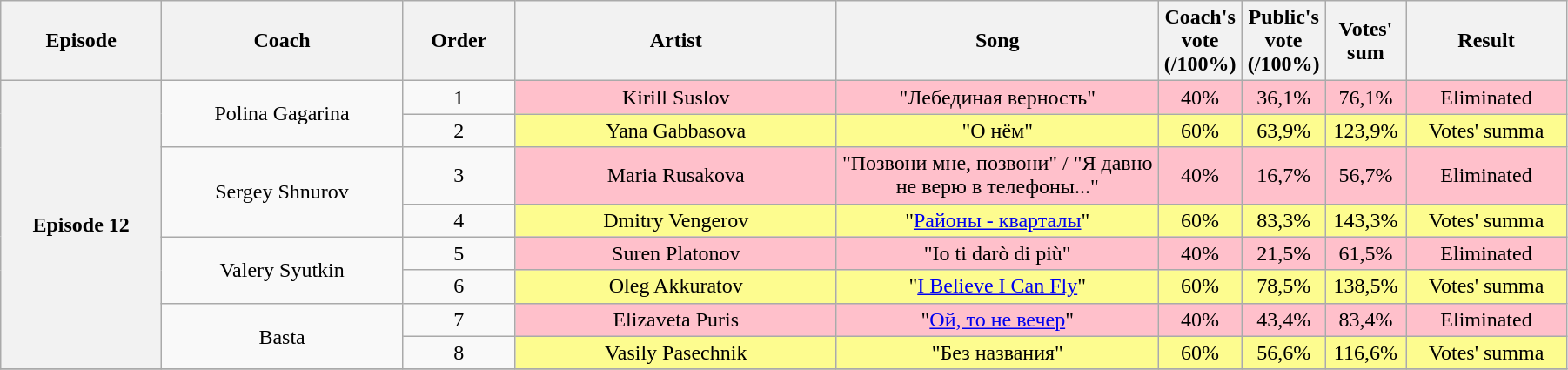<table class="wikitable" style="text-align:center; width:95%;">
<tr>
<th style="width:10%;">Episode</th>
<th style="width:15%;">Coach</th>
<th style="width:7%;">Order</th>
<th style="width:20%;">Artist</th>
<th style="width:20%;">Song</th>
<th style="width:5%;">Coach's vote (/100%)</th>
<th style="width:5%;">Public's vote (/100%)</th>
<th style="width:5%;">Votes' sum</th>
<th style="width:10%;">Result</th>
</tr>
<tr>
<th rowspan=8>Episode 12<br><small></small></th>
<td rowspan=2>Polina Gagarina</td>
<td>1</td>
<td style="background:pink;">Kirill Suslov</td>
<td style="background:pink;">"Лебединая верность"</td>
<td style="background:pink;">40%</td>
<td style="background:pink;">36,1%</td>
<td style="background:pink;">76,1%</td>
<td style="background:pink;">Eliminated</td>
</tr>
<tr>
<td>2</td>
<td style="background:#fdfc8f;">Yana Gabbasova</td>
<td style="background:#fdfc8f;">"О нём"</td>
<td style="background:#fdfc8f;">60%</td>
<td style="background:#fdfc8f;">63,9%</td>
<td style="background:#fdfc8f;">123,9%</td>
<td style="background:#fdfc8f;">Votes' summa</td>
</tr>
<tr>
<td rowspan=2>Sergey Shnurov</td>
<td>3</td>
<td style="background:pink;">Maria Rusakova</td>
<td style="background:pink;">"Позвони мне, позвони" / "Я давно не верю в телефоны..."</td>
<td style="background:pink;">40%</td>
<td style="background:pink;">16,7%</td>
<td style="background:pink;">56,7%</td>
<td style="background:pink;">Eliminated</td>
</tr>
<tr>
<td>4</td>
<td style="background:#fdfc8f;">Dmitry Vengerov</td>
<td style="background:#fdfc8f;">"<a href='#'>Районы - кварталы</a>"</td>
<td style="background:#fdfc8f;">60%</td>
<td style="background:#fdfc8f;">83,3%</td>
<td style="background:#fdfc8f;">143,3%</td>
<td style="background:#fdfc8f;">Votes' summa</td>
</tr>
<tr>
<td rowspan=2>Valery Syutkin</td>
<td>5</td>
<td style="background:pink;">Suren Platonov</td>
<td style="background:pink;">"Io ti darò di più"</td>
<td style="background:pink;">40%</td>
<td style="background:pink;">21,5%</td>
<td style="background:pink;">61,5%</td>
<td style="background:pink;">Eliminated</td>
</tr>
<tr>
<td>6</td>
<td style="background:#fdfc8f;">Oleg Akkuratov</td>
<td style="background:#fdfc8f;">"<a href='#'>I Believe I Can Fly</a>"</td>
<td style="background:#fdfc8f;">60%</td>
<td style="background:#fdfc8f;">78,5%</td>
<td style="background:#fdfc8f;">138,5%</td>
<td style="background:#fdfc8f;">Votes' summa</td>
</tr>
<tr>
<td rowspan=2>Basta</td>
<td>7</td>
<td style="background:pink;">Elizaveta Puris</td>
<td style="background:pink;">"<a href='#'>Ой, то не вечер</a>"</td>
<td style="background:pink;">40%</td>
<td style="background:pink;">43,4%</td>
<td style="background:pink;">83,4%</td>
<td style="background:pink;">Eliminated</td>
</tr>
<tr>
<td>8</td>
<td style="background:#fdfc8f;">Vasily Pasechnik</td>
<td style="background:#fdfc8f;">"Без названия"</td>
<td style="background:#fdfc8f;">60%</td>
<td style="background:#fdfc8f;">56,6%</td>
<td style="background:#fdfc8f;">116,6%</td>
<td style="background:#fdfc8f;">Votes' summa</td>
</tr>
<tr>
</tr>
</table>
